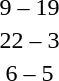<table style="text-align:center">
<tr>
<th width=200></th>
<th width=100></th>
<th width=200></th>
</tr>
<tr>
<td align=right></td>
<td>9 – 19</td>
<td align=left><strong></strong></td>
</tr>
<tr>
<td align=right><strong></strong></td>
<td>22 – 3</td>
<td align=left></td>
</tr>
<tr>
<td align=right><strong></strong></td>
<td>6 – 5</td>
<td align=left></td>
</tr>
</table>
